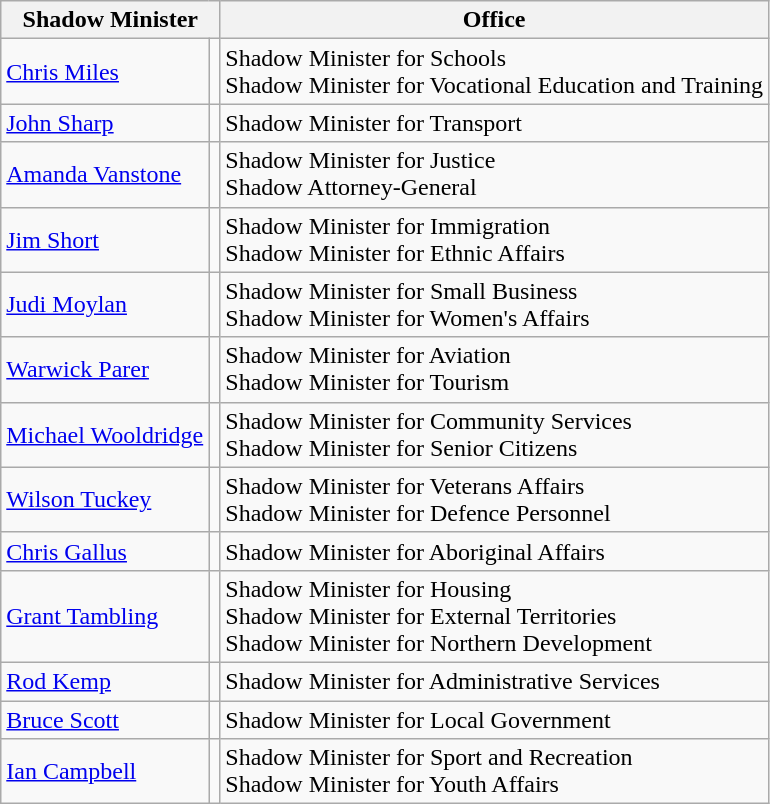<table class="wikitable">
<tr>
<th colspan="2">Shadow Minister</th>
<th>Office</th>
</tr>
<tr>
<td><a href='#'>Chris Miles</a></td>
<td></td>
<td>Shadow Minister for Schools<br>Shadow Minister for Vocational Education and Training</td>
</tr>
<tr>
<td><a href='#'>John Sharp</a></td>
<td></td>
<td>Shadow Minister for Transport</td>
</tr>
<tr>
<td><a href='#'>Amanda Vanstone</a></td>
<td></td>
<td>Shadow Minister for Justice<br>Shadow Attorney-General</td>
</tr>
<tr>
<td><a href='#'>Jim Short</a></td>
<td></td>
<td>Shadow Minister for Immigration<br>Shadow Minister for Ethnic Affairs</td>
</tr>
<tr>
<td><a href='#'>Judi Moylan</a></td>
<td></td>
<td>Shadow Minister for Small Business<br>Shadow Minister for Women's Affairs</td>
</tr>
<tr>
<td><a href='#'>Warwick Parer</a></td>
<td></td>
<td>Shadow Minister for Aviation<br>Shadow Minister for Tourism</td>
</tr>
<tr>
<td><a href='#'>Michael Wooldridge</a></td>
<td></td>
<td>Shadow Minister for Community Services<br>Shadow Minister for Senior Citizens</td>
</tr>
<tr>
<td><a href='#'>Wilson Tuckey</a></td>
<td></td>
<td>Shadow Minister for Veterans Affairs<br>Shadow Minister for Defence Personnel</td>
</tr>
<tr>
<td><a href='#'>Chris Gallus</a></td>
<td></td>
<td>Shadow Minister for Aboriginal Affairs</td>
</tr>
<tr>
<td><a href='#'>Grant Tambling</a></td>
<td></td>
<td>Shadow Minister for Housing<br>Shadow Minister for External Territories<br>Shadow Minister for Northern Development</td>
</tr>
<tr>
<td><a href='#'>Rod Kemp</a></td>
<td></td>
<td>Shadow Minister for Administrative Services</td>
</tr>
<tr>
<td><a href='#'>Bruce Scott</a></td>
<td></td>
<td>Shadow Minister for Local Government</td>
</tr>
<tr>
<td><a href='#'>Ian Campbell</a></td>
<td></td>
<td>Shadow Minister for Sport and Recreation<br>Shadow Minister for Youth Affairs</td>
</tr>
</table>
